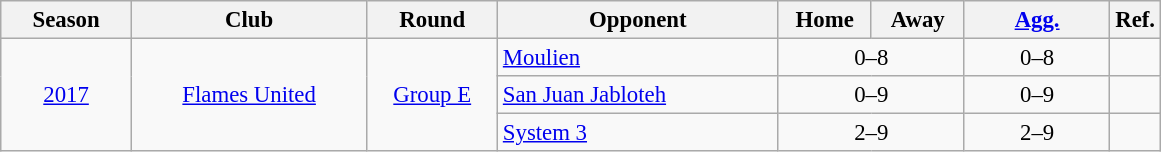<table class="wikitable" style="font-size:95%; text-align: center;">
<tr>
<th width="80">Season</th>
<th width="150">Club</th>
<th width="80">Round</th>
<th width="180">Opponent</th>
<th width="55">Home</th>
<th width="55">Away</th>
<th width="90"><a href='#'>Agg.</a></th>
<th>Ref.</th>
</tr>
<tr>
<td rowspan="3"><a href='#'>2017</a></td>
<td rowspan="3"><a href='#'>Flames United</a></td>
<td rowspan="3"><a href='#'>Group E</a></td>
<td style="text-align:left"> <a href='#'>Moulien</a></td>
<td colspan="2">0–8</td>
<td>0–8</td>
<td></td>
</tr>
<tr>
<td style="text-align:left"> <a href='#'>San Juan Jabloteh</a></td>
<td colspan="2">0–9</td>
<td>0–9</td>
<td></td>
</tr>
<tr>
<td style="text-align:left"> <a href='#'>System 3</a></td>
<td colspan="2">2–9</td>
<td>2–9</td>
<td></td>
</tr>
</table>
